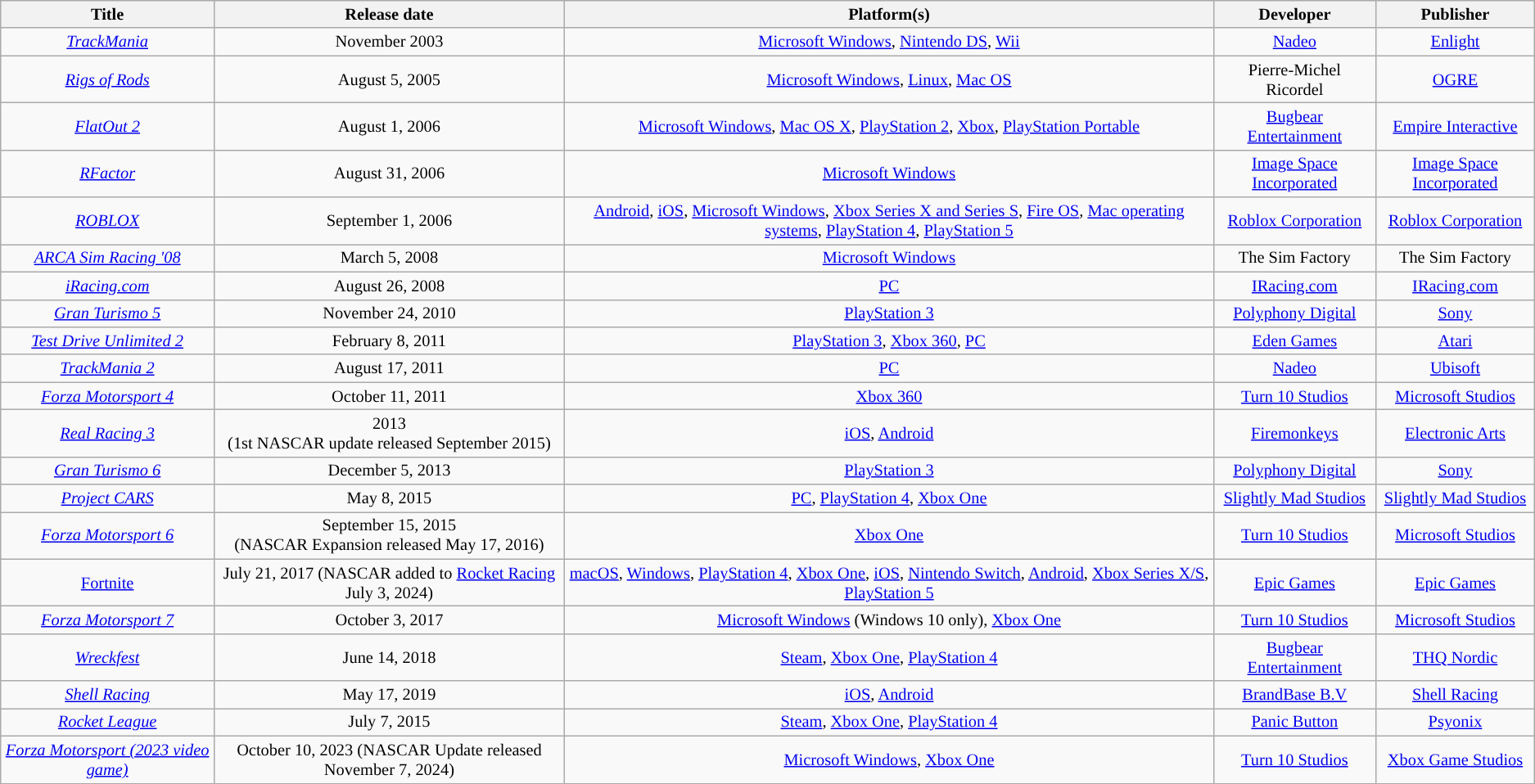<table class="wikitable sortable" style="font-size:85%; text-align:center; width:auto;">
<tr>
<th>Title</th>
<th>Release date</th>
<th>Platform(s)</th>
<th>Developer</th>
<th>Publisher</th>
</tr>
<tr>
<td style="text-align:center;"><em><a href='#'>TrackMania</a></em></td>
<td style="text-align:center;">November 2003</td>
<td style="text-align:center;"><a href='#'>Microsoft Windows</a>, <a href='#'>Nintendo DS</a>, <a href='#'>Wii</a></td>
<td style="text-align:center;"><a href='#'>Nadeo</a></td>
<td style="text-align:center;"><a href='#'>Enlight</a></td>
</tr>
<tr>
<td style="text-align:center;"><em><a href='#'>Rigs of Rods</a></em></td>
<td style="text-align:center;">August 5, 2005</td>
<td style="text-align:center;"><a href='#'>Microsoft Windows</a>, <a href='#'>Linux</a>, <a href='#'>Mac OS</a></td>
<td style="text-align:center;">Pierre-Michel Ricordel</td>
<td style="text-align:center;"><a href='#'>OGRE</a></td>
</tr>
<tr>
<td style="text-align:center;"><em><a href='#'>FlatOut 2</a></em></td>
<td style="text-align:center;">August 1, 2006</td>
<td style="text-align:center;"><a href='#'>Microsoft Windows</a>, <a href='#'>Mac OS X</a>, <a href='#'>PlayStation 2</a>, <a href='#'>Xbox</a>, <a href='#'>PlayStation Portable</a></td>
<td style="text-align:center;"><a href='#'>Bugbear Entertainment</a></td>
<td style="text-align:center;"><a href='#'>Empire Interactive</a></td>
</tr>
<tr>
<td style="text-align:center;"><em><a href='#'>RFactor</a></em></td>
<td style="text-align:center;">August 31, 2006</td>
<td style="text-align:center;"><a href='#'>Microsoft Windows</a></td>
<td style="text-align:center;"><a href='#'>Image Space Incorporated</a></td>
<td style="text-align:center;"><a href='#'>Image Space Incorporated</a></td>
</tr>
<tr>
<td style="text-aling:center;"><em><a href='#'>ROBLOX</a></em></td>
<td style="text-aling:center;">September 1, 2006</td>
<td style="text-aling:center;"><a href='#'>Android</a>, <a href='#'>iOS</a>, <a href='#'>Microsoft Windows</a>, <a href='#'>Xbox Series X and Series S</a>, <a href='#'>Fire OS</a>, <a href='#'>Mac operating systems</a>, <a href='#'>PlayStation 4</a>, <a href='#'>PlayStation 5</a></td>
<td style="text-aling:center;"><a href='#'>Roblox Corporation</a></td>
<td style="text-aling:center;"><a href='#'>Roblox Corporation</a></td>
</tr>
<tr>
<td style="text-align:center;"><em><a href='#'>ARCA Sim Racing '08</a></em></td>
<td style="text-align:center;">March 5, 2008</td>
<td style="text-align:center;"><a href='#'>Microsoft Windows</a></td>
<td style="text-align:center;">The Sim Factory</td>
<td style="text-align:center;">The Sim Factory</td>
</tr>
<tr>
<td style="text-align:center;"><em><a href='#'>iRacing.com</a></em></td>
<td style="text-align:center;">August 26, 2008</td>
<td style="text-align:center;"><a href='#'>PC</a></td>
<td style="text-align:center;"><a href='#'>IRacing.com</a></td>
<td style="text-align:center;"><a href='#'>IRacing.com</a></td>
</tr>
<tr style="text-align:center;">
<td><em><a href='#'>Gran Turismo 5</a></em></td>
<td>November 24, 2010</td>
<td><a href='#'>PlayStation 3</a></td>
<td><a href='#'>Polyphony Digital</a></td>
<td><a href='#'>Sony</a></td>
</tr>
<tr>
<td style="text-align:center;"><em><a href='#'>Test Drive Unlimited 2</a></em></td>
<td style="text-align:center;">February 8, 2011</td>
<td style="text-align:center;"><a href='#'>PlayStation 3</a>, <a href='#'>Xbox 360</a>, <a href='#'>PC</a></td>
<td style="text-align:center;"><a href='#'>Eden Games</a></td>
<td style="text-align:center;"><a href='#'>Atari</a></td>
</tr>
<tr>
<td style="text-align:center;"><em><a href='#'>TrackMania 2</a></em></td>
<td style="text-align:center;">August 17, 2011</td>
<td style="text-align:center;"><a href='#'>PC</a></td>
<td style="text-align:center;"><a href='#'>Nadeo</a></td>
<td style="text-align:center;"><a href='#'>Ubisoft</a></td>
</tr>
<tr>
<td style="text-align:center;"><em><a href='#'>Forza Motorsport 4</a></em></td>
<td style="text-align:center;">October 11, 2011</td>
<td style="text-align:center;"><a href='#'>Xbox 360</a></td>
<td style="text-align:center;"><a href='#'>Turn 10 Studios</a></td>
<td style="text-align:center;"><a href='#'>Microsoft Studios</a></td>
</tr>
<tr>
<td style="text-align:center;"><em><a href='#'>Real Racing 3</a></em></td>
<td style="text-align:center;">2013<br>(1st NASCAR update released September 2015)</td>
<td style="text-align:center;"><a href='#'>iOS</a>, <a href='#'>Android</a></td>
<td style="text-align:center;"><a href='#'>Firemonkeys</a></td>
<td style="text-align:center;"><a href='#'>Electronic Arts</a></td>
</tr>
<tr>
<td style="text-align:center;"><em><a href='#'>Gran Turismo 6</a></em></td>
<td style="text-align:center;">December 5, 2013</td>
<td style="text-align:center;"><a href='#'>PlayStation 3</a></td>
<td style="text-align:center;"><a href='#'>Polyphony Digital</a></td>
<td style="text-align:center;"><a href='#'>Sony</a></td>
</tr>
<tr>
<td style="text-align:center;"><em><a href='#'>Project CARS</a></em></td>
<td style="text-align:center;">May 8, 2015</td>
<td style="text-align:center;"><a href='#'>PC</a>, <a href='#'>PlayStation 4</a>, <a href='#'>Xbox One</a></td>
<td style="text-align:center;"><a href='#'>Slightly Mad Studios</a></td>
<td style="text-align:center;"><a href='#'>Slightly Mad Studios</a></td>
</tr>
<tr>
<td style="text-align:center;"><em><a href='#'>Forza Motorsport 6</a></em></td>
<td style="text-align:center;">September 15, 2015<br>(NASCAR Expansion released May 17, 2016)</td>
<td style="text-align:center;"><a href='#'>Xbox One</a></td>
<td style="text-align:center;"><a href='#'>Turn 10 Studios</a></td>
<td style="text-align:center;"><a href='#'>Microsoft Studios</a></td>
</tr>
<tr>
<td><a href='#'>Fortnite</a></td>
<td>July 21, 2017 (NASCAR added to <a href='#'>Rocket Racing</a> July 3, 2024)</td>
<td><a href='#'>macOS</a>, <a href='#'>Windows</a>, <a href='#'>PlayStation 4</a>, <a href='#'>Xbox One</a>, <a href='#'>iOS</a>, <a href='#'>Nintendo Switch</a>, <a href='#'>Android</a>, <a href='#'>Xbox Series X/S</a>, <a href='#'>PlayStation 5</a></td>
<td><a href='#'>Epic Games</a></td>
<td><a href='#'>Epic Games</a></td>
</tr>
<tr>
<td style="text-align:center;"><em><a href='#'>Forza Motorsport 7</a></em></td>
<td style="text-align:center;">October 3, 2017</td>
<td style="text-align:center;"><a href='#'>Microsoft Windows</a> (Windows 10 only), <a href='#'>Xbox One</a></td>
<td style="text-align:center;"><a href='#'>Turn 10 Studios</a></td>
<td style="text-align:center;"><a href='#'>Microsoft Studios</a></td>
</tr>
<tr>
<td style="text-aling:center;"><em><a href='#'>Wreckfest</a></em></td>
<td style="text-aling:center;">June 14, 2018</td>
<td style="text-aling:center;"><a href='#'>Steam</a>, <a href='#'>Xbox One</a>, <a href='#'>PlayStation 4</a></td>
<td style="text-aling:center;"><a href='#'>Bugbear Entertainment</a></td>
<td style="text-align:center;"><a href='#'>THQ Nordic</a></td>
</tr>
<tr>
<td style="text-align:center;"><em><a href='#'>Shell Racing</a></em></td>
<td style="text-align:center;">May 17, 2019</td>
<td style="text-align:center;"><a href='#'>iOS</a>, <a href='#'>Android</a></td>
<td style="text-align:center;"><a href='#'>BrandBase B.V</a></td>
<td style="text-align:center;"><a href='#'>Shell Racing</a></td>
</tr>
<tr>
<td style="text-aling:center;"><em><a href='#'>Rocket League</a></em></td>
<td style="text-aling:center;">July 7, 2015</td>
<td style="text-aling:center;"><a href='#'>Steam</a>, <a href='#'>Xbox One</a>, <a href='#'>PlayStation 4</a></td>
<td style="text-aling:center;"><a href='#'>Panic Button</a></td>
<td style="text-align:center;"><a href='#'>Psyonix</a></td>
</tr>
<tr>
<td style="text-align:center;"><em><a href='#'>Forza Motorsport (2023 video game)</a></em></td>
<td style="text-align:center;">October 10, 2023 (NASCAR Update released November 7, 2024)</td>
<td style="text-align:center;"><a href='#'>Microsoft Windows</a>, <a href='#'>Xbox One</a></td>
<td style="text-align:center;"><a href='#'>Turn 10 Studios</a></td>
<td style="text-align:center;"><a href='#'>Xbox Game Studios</a></td>
</tr>
</table>
